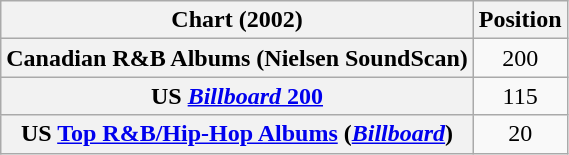<table class="wikitable sortable plainrowheaders" style="text-align:center">
<tr>
<th>Chart (2002)</th>
<th>Position</th>
</tr>
<tr>
<th scope="row">Canadian R&B Albums (Nielsen SoundScan)</th>
<td>200</td>
</tr>
<tr>
<th scope="row">US <a href='#'><em>Billboard</em> 200</a></th>
<td style="text-align:center;">115</td>
</tr>
<tr>
<th scope="row">US <a href='#'>Top R&B/Hip-Hop Albums</a> (<em><a href='#'>Billboard</a></em>)</th>
<td style="text-align:center;">20</td>
</tr>
</table>
